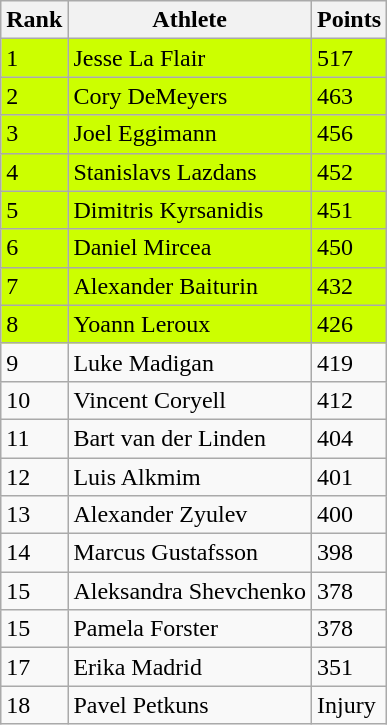<table class="wikitable">
<tr>
<th>Rank</th>
<th>Athlete</th>
<th>Points</th>
</tr>
<tr>
<td style="background:#CCFF00">1</td>
<td style="background:#CCFF00"> Jesse La Flair</td>
<td style="background:#CCFF00">517</td>
</tr>
<tr>
<td style="background:#CCFF00">2</td>
<td style="background:#CCFF00"> Cory DeMeyers</td>
<td style="background:#CCFF00">463</td>
</tr>
<tr>
<td style="background:#CCFF00">3</td>
<td style="background:#CCFF00"> Joel Eggimann</td>
<td style="background:#CCFF00">456</td>
</tr>
<tr>
<td style="background:#CCFF00">4</td>
<td style="background:#CCFF00"> Stanislavs Lazdans</td>
<td style="background:#CCFF00">452</td>
</tr>
<tr>
<td style="background:#CCFF00">5</td>
<td style="background:#CCFF00"> Dimitris Kyrsanidis</td>
<td style="background:#CCFF00">451</td>
</tr>
<tr>
<td style="background:#CCFF00">6</td>
<td style="background:#CCFF00"> Daniel Mircea</td>
<td style="background:#CCFF00">450</td>
</tr>
<tr>
<td style="background:#CCFF00">7</td>
<td style="background:#CCFF00"> Alexander Baiturin</td>
<td style="background:#CCFF00">432</td>
</tr>
<tr>
<td style="background:#CCFF00">8</td>
<td style="background:#CCFF00"> Yoann Leroux</td>
<td style="background:#CCFF00">426</td>
</tr>
<tr>
<td>9</td>
<td> Luke Madigan</td>
<td>419</td>
</tr>
<tr>
<td>10</td>
<td> Vincent Coryell</td>
<td>412</td>
</tr>
<tr>
<td>11</td>
<td> Bart van der Linden</td>
<td>404</td>
</tr>
<tr>
<td>12</td>
<td> Luis Alkmim</td>
<td>401</td>
</tr>
<tr>
<td>13</td>
<td> Alexander Zyulev</td>
<td>400</td>
</tr>
<tr>
<td>14</td>
<td> Marcus Gustafsson</td>
<td>398</td>
</tr>
<tr>
<td>15</td>
<td> Aleksandra Shevchenko</td>
<td>378</td>
</tr>
<tr>
<td>15</td>
<td> Pamela Forster</td>
<td>378</td>
</tr>
<tr>
<td>17</td>
<td> Erika Madrid</td>
<td>351</td>
</tr>
<tr>
<td>18</td>
<td> Pavel Petkuns</td>
<td>Injury</td>
</tr>
</table>
